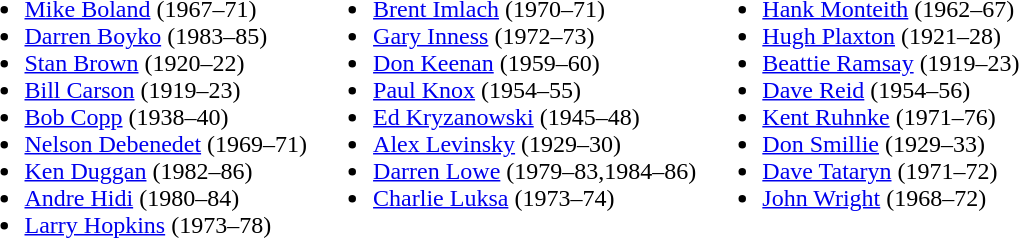<table>
<tr ---->
<td VALIGN="TOP"><br><ul><li><a href='#'>Mike Boland</a> (1967–71)</li><li><a href='#'>Darren Boyko</a> (1983–85)</li><li><a href='#'>Stan Brown</a> (1920–22)</li><li><a href='#'>Bill Carson</a> (1919–23)</li><li><a href='#'>Bob Copp</a> (1938–40)</li><li><a href='#'>Nelson Debenedet</a> (1969–71)</li><li><a href='#'>Ken Duggan</a> (1982–86)</li><li><a href='#'>Andre Hidi</a> (1980–84)</li><li><a href='#'>Larry Hopkins</a> (1973–78)</li></ul></td>
<td VALIGN="TOP"><br><ul><li><a href='#'>Brent Imlach</a> (1970–71)</li><li><a href='#'>Gary Inness</a> (1972–73)</li><li><a href='#'>Don Keenan</a> (1959–60)</li><li><a href='#'>Paul Knox</a> (1954–55)</li><li><a href='#'>Ed Kryzanowski</a> (1945–48)</li><li><a href='#'>Alex Levinsky</a> (1929–30)</li><li><a href='#'>Darren Lowe</a> (1979–83,1984–86)</li><li><a href='#'>Charlie Luksa</a> (1973–74)</li></ul></td>
<td VALIGN="TOP"><br><ul><li><a href='#'>Hank Monteith</a> (1962–67)</li><li><a href='#'>Hugh Plaxton</a> (1921–28)</li><li><a href='#'>Beattie Ramsay</a> (1919–23)</li><li><a href='#'>Dave Reid</a> (1954–56)</li><li><a href='#'>Kent Ruhnke</a> (1971–76)</li><li><a href='#'>Don Smillie</a> (1929–33)</li><li><a href='#'>Dave Tataryn</a> (1971–72)</li><li><a href='#'>John Wright</a> (1968–72)</li></ul></td>
</tr>
</table>
